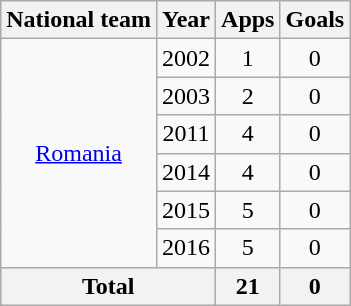<table class="wikitable" style="text-align:center">
<tr>
<th>National team</th>
<th>Year</th>
<th>Apps</th>
<th>Goals</th>
</tr>
<tr>
<td rowspan="6"><a href='#'>Romania</a></td>
<td>2002</td>
<td>1</td>
<td>0</td>
</tr>
<tr>
<td>2003</td>
<td>2</td>
<td>0</td>
</tr>
<tr>
<td>2011</td>
<td>4</td>
<td>0</td>
</tr>
<tr>
<td>2014</td>
<td>4</td>
<td>0</td>
</tr>
<tr>
<td>2015</td>
<td>5</td>
<td>0</td>
</tr>
<tr>
<td>2016</td>
<td>5</td>
<td>0</td>
</tr>
<tr>
<th colspan="2">Total</th>
<th>21</th>
<th>0</th>
</tr>
</table>
